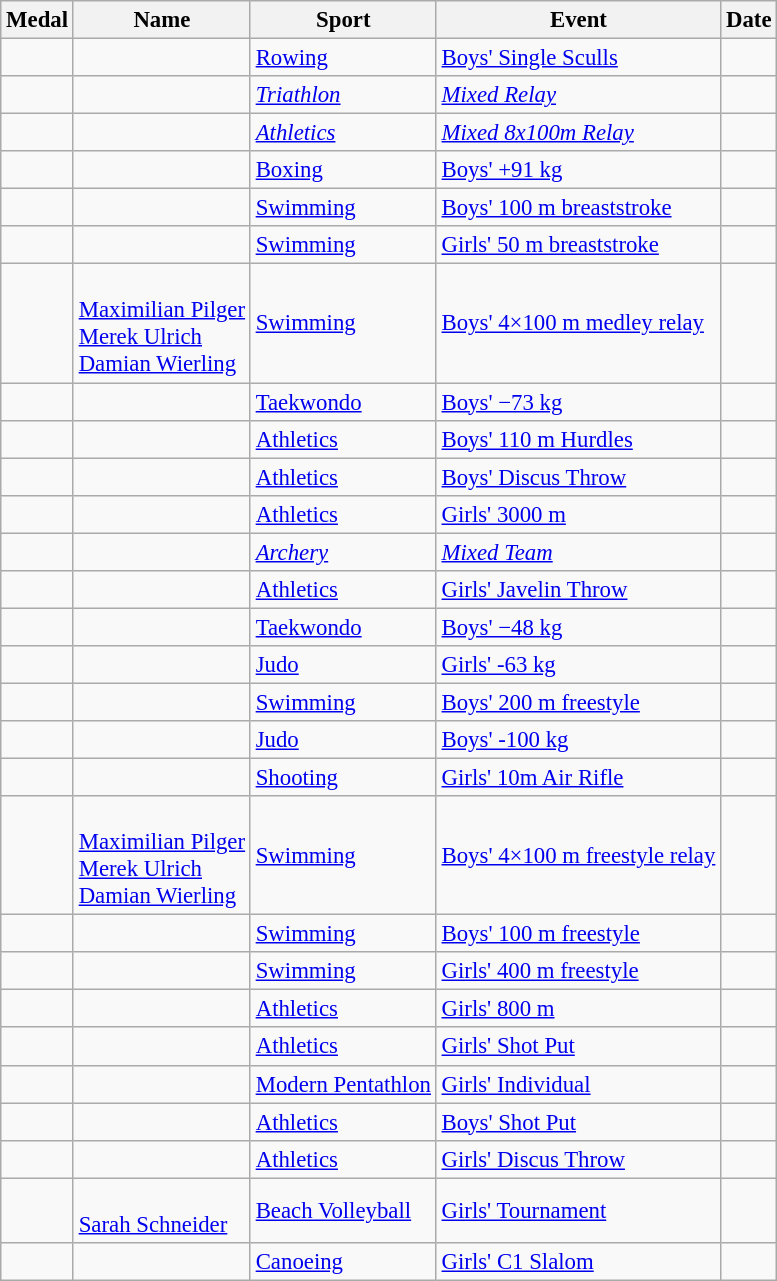<table class="wikitable sortable" style="font-size: 95%;">
<tr>
<th>Medal</th>
<th>Name</th>
<th>Sport</th>
<th>Event</th>
<th>Date</th>
</tr>
<tr>
<td></td>
<td></td>
<td><a href='#'>Rowing</a></td>
<td><a href='#'>Boys' Single Sculls</a></td>
<td></td>
</tr>
<tr>
<td><em> </em></td>
<td><em></em></td>
<td><em><a href='#'>Triathlon</a></em></td>
<td><em><a href='#'>Mixed Relay</a> </em></td>
<td><em></em></td>
</tr>
<tr>
<td><em></em></td>
<td><em> </em></td>
<td><em><a href='#'>Athletics</a> </em></td>
<td><em><a href='#'>Mixed 8x100m Relay</a></em></td>
<td><em></em></td>
</tr>
<tr>
<td></td>
<td></td>
<td><a href='#'>Boxing</a></td>
<td><a href='#'>Boys' +91 kg</a></td>
<td></td>
</tr>
<tr>
<td></td>
<td></td>
<td><a href='#'>Swimming</a></td>
<td><a href='#'>Boys' 100 m breaststroke</a></td>
<td></td>
</tr>
<tr>
<td></td>
<td></td>
<td><a href='#'>Swimming</a></td>
<td><a href='#'>Girls' 50 m breaststroke</a></td>
<td></td>
</tr>
<tr>
<td></td>
<td><br><a href='#'>Maximilian Pilger</a><br><a href='#'>Merek Ulrich</a><br><a href='#'>Damian Wierling</a></td>
<td><a href='#'>Swimming</a></td>
<td><a href='#'>Boys' 4×100 m medley relay</a></td>
<td></td>
</tr>
<tr>
<td></td>
<td></td>
<td><a href='#'>Taekwondo</a></td>
<td><a href='#'>Boys' −73 kg</a></td>
<td></td>
</tr>
<tr>
<td></td>
<td></td>
<td><a href='#'>Athletics</a></td>
<td><a href='#'>Boys' 110 m Hurdles</a></td>
<td></td>
</tr>
<tr>
<td></td>
<td></td>
<td><a href='#'>Athletics</a></td>
<td><a href='#'>Boys' Discus Throw</a></td>
<td></td>
</tr>
<tr>
<td></td>
<td></td>
<td><a href='#'>Athletics</a></td>
<td><a href='#'>Girls' 3000 m</a></td>
<td></td>
</tr>
<tr>
<td><em> </em></td>
<td><em> </em></td>
<td><em><a href='#'>Archery</a></em></td>
<td><em><a href='#'>Mixed Team</a> </em></td>
<td><em></em></td>
</tr>
<tr>
<td></td>
<td></td>
<td><a href='#'>Athletics</a></td>
<td><a href='#'>Girls' Javelin Throw</a></td>
<td></td>
</tr>
<tr>
<td></td>
<td></td>
<td><a href='#'>Taekwondo</a></td>
<td><a href='#'>Boys' −48 kg</a></td>
<td></td>
</tr>
<tr>
<td></td>
<td></td>
<td><a href='#'>Judo</a></td>
<td><a href='#'>Girls' -63 kg</a></td>
<td></td>
</tr>
<tr>
<td></td>
<td></td>
<td><a href='#'>Swimming</a></td>
<td><a href='#'>Boys' 200 m freestyle</a></td>
<td></td>
</tr>
<tr>
<td></td>
<td></td>
<td><a href='#'>Judo</a></td>
<td><a href='#'>Boys' -100 kg</a></td>
<td></td>
</tr>
<tr>
<td></td>
<td></td>
<td><a href='#'>Shooting</a></td>
<td><a href='#'>Girls' 10m Air Rifle</a></td>
<td></td>
</tr>
<tr>
<td></td>
<td><br><a href='#'>Maximilian Pilger</a><br><a href='#'>Merek Ulrich</a><br><a href='#'>Damian Wierling</a></td>
<td><a href='#'>Swimming</a></td>
<td><a href='#'>Boys' 4×100 m freestyle relay</a></td>
<td></td>
</tr>
<tr>
<td></td>
<td></td>
<td><a href='#'>Swimming</a></td>
<td><a href='#'>Boys' 100 m freestyle</a></td>
<td></td>
</tr>
<tr>
<td></td>
<td></td>
<td><a href='#'>Swimming</a></td>
<td><a href='#'>Girls' 400 m freestyle</a></td>
<td></td>
</tr>
<tr>
<td></td>
<td></td>
<td><a href='#'>Athletics</a></td>
<td><a href='#'>Girls' 800 m</a></td>
<td></td>
</tr>
<tr>
<td></td>
<td></td>
<td><a href='#'>Athletics</a></td>
<td><a href='#'>Girls' Shot Put</a></td>
<td></td>
</tr>
<tr>
<td></td>
<td></td>
<td><a href='#'>Modern Pentathlon</a></td>
<td><a href='#'>Girls' Individual</a></td>
<td></td>
</tr>
<tr>
<td></td>
<td></td>
<td><a href='#'>Athletics</a></td>
<td><a href='#'>Boys' Shot Put</a></td>
<td></td>
</tr>
<tr>
<td></td>
<td></td>
<td><a href='#'>Athletics</a></td>
<td><a href='#'>Girls' Discus Throw</a></td>
<td></td>
</tr>
<tr>
<td></td>
<td><br><a href='#'>Sarah Schneider</a></td>
<td><a href='#'>Beach Volleyball</a></td>
<td><a href='#'>Girls' Tournament</a></td>
<td></td>
</tr>
<tr>
<td></td>
<td></td>
<td><a href='#'>Canoeing</a></td>
<td><a href='#'>Girls' C1 Slalom</a></td>
<td></td>
</tr>
</table>
